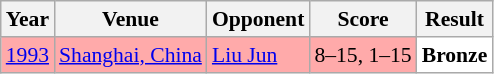<table class="sortable wikitable" style="font-size: 90%;">
<tr>
<th>Year</th>
<th>Venue</th>
<th>Opponent</th>
<th>Score</th>
<th>Result</th>
</tr>
<tr style="background:#FFAAAA">
<td align="center"><a href='#'>1993</a></td>
<td align="left"><a href='#'>Shanghai, China</a></td>
<td align="left"> <a href='#'>Liu Jun</a></td>
<td align="left">8–15, 1–15</td>
<td style="text-align:left; background:white"> <strong>Bronze</strong></td>
</tr>
</table>
